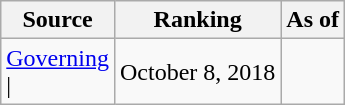<table class="wikitable" style="text-align:center">
<tr>
<th>Source</th>
<th>Ranking</th>
<th>As of</th>
</tr>
<tr>
<td align=left><a href='#'>Governing</a><br>| </td>
<td>October 8, 2018</td>
</tr>
</table>
